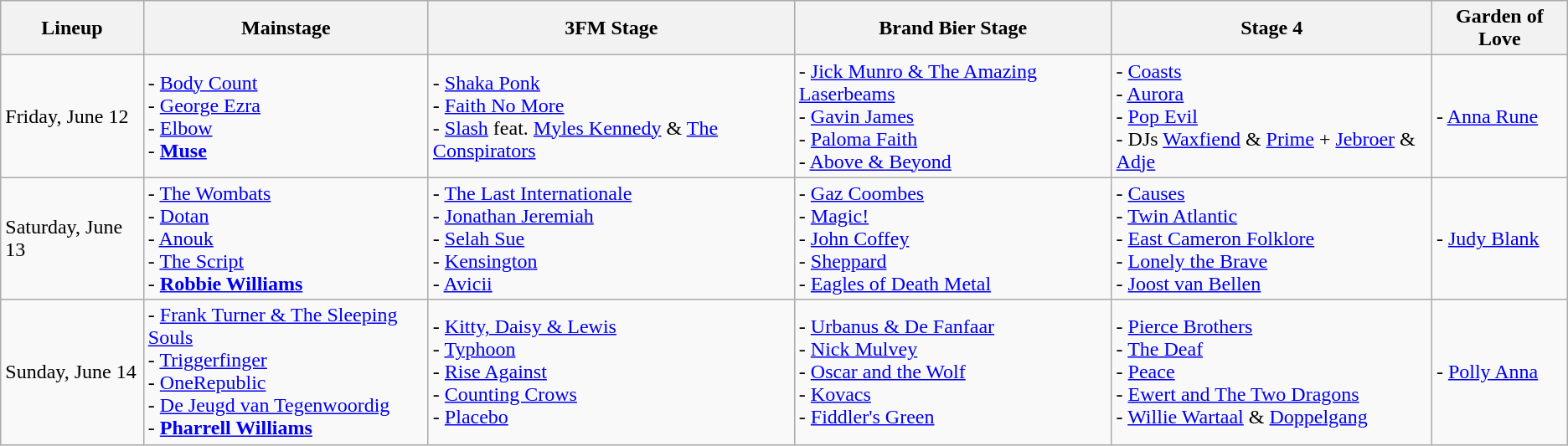<table class="wikitable">
<tr>
<th>Lineup</th>
<th>Mainstage</th>
<th>3FM Stage</th>
<th>Brand Bier Stage</th>
<th>Stage 4</th>
<th>Garden of Love</th>
</tr>
<tr>
<td>Friday, June 12</td>
<td>- <a href='#'>Body Count</a><br>- <a href='#'>George Ezra</a><br>- <a href='#'>Elbow</a><br>- <strong><a href='#'>Muse</a></strong></td>
<td>- <a href='#'>Shaka Ponk</a><br>- <a href='#'>Faith No More</a><br>- <a href='#'>Slash</a> feat. <a href='#'>Myles Kennedy</a> & <a href='#'>The Conspirators</a></td>
<td>- <a href='#'>Jick Munro & The Amazing Laserbeams</a><br>- <a href='#'>Gavin James</a><br>- <a href='#'>Paloma Faith</a><br>- <a href='#'>Above & Beyond</a></td>
<td>- <a href='#'>Coasts</a><br>- <a href='#'>Aurora</a><br>- <a href='#'>Pop Evil</a><br>- DJs <a href='#'>Waxfiend</a> & <a href='#'>Prime</a> + <a href='#'>Jebroer</a> & <a href='#'>Adje</a></td>
<td>- <a href='#'>Anna Rune</a></td>
</tr>
<tr>
<td>Saturday, June 13</td>
<td>- <a href='#'>The Wombats</a><br>- <a href='#'>Dotan</a><br>- <a href='#'>Anouk</a><br>- <a href='#'>The Script</a><br>- <strong><a href='#'>Robbie Williams</a></strong></td>
<td>- <a href='#'>The Last Internationale</a><br>- <a href='#'>Jonathan Jeremiah</a><br>- <a href='#'>Selah Sue</a><br>- <a href='#'>Kensington</a><br>- <a href='#'>Avicii</a></td>
<td>- <a href='#'>Gaz Coombes</a><br>- <a href='#'>Magic!</a><br>- <a href='#'>John Coffey</a><br>- <a href='#'>Sheppard</a><br>- <a href='#'>Eagles of Death Metal</a></td>
<td>- <a href='#'>Causes</a><br>- <a href='#'>Twin Atlantic</a><br>- <a href='#'>East Cameron Folklore</a><br>- <a href='#'>Lonely the Brave</a><br>- <a href='#'>Joost van Bellen</a></td>
<td>- <a href='#'>Judy Blank</a></td>
</tr>
<tr>
<td>Sunday, June 14</td>
<td>- <a href='#'>Frank Turner & The Sleeping Souls</a><br>- <a href='#'>Triggerfinger</a><br>- <a href='#'>OneRepublic</a><br>- <a href='#'>De Jeugd van Tegenwoordig</a><br>- <strong><a href='#'>Pharrell Williams</a></strong> </td>
<td>- <a href='#'>Kitty, Daisy & Lewis</a><br>- <a href='#'>Typhoon</a><br>- <a href='#'>Rise Against</a><br>- <a href='#'>Counting Crows</a><br>- <a href='#'>Placebo</a> </td>
<td>- <a href='#'>Urbanus & De Fanfaar</a><br>- <a href='#'>Nick Mulvey</a><br>- <a href='#'>Oscar and the Wolf</a><br>- <a href='#'>Kovacs</a><br>- <a href='#'>Fiddler's Green</a></td>
<td>- <a href='#'>Pierce Brothers</a><br>- <a href='#'>The Deaf</a><br>- <a href='#'>Peace</a><br>- <a href='#'>Ewert and The Two Dragons</a><br>- <a href='#'>Willie Wartaal</a> & <a href='#'>Doppelgang</a></td>
<td>- <a href='#'>Polly Anna</a></td>
</tr>
</table>
